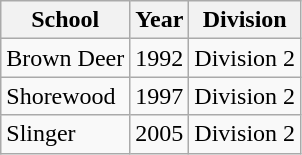<table class="wikitable">
<tr>
<th>School</th>
<th>Year</th>
<th>Division</th>
</tr>
<tr>
<td>Brown Deer</td>
<td>1992</td>
<td>Division 2</td>
</tr>
<tr>
<td>Shorewood</td>
<td>1997</td>
<td>Division 2</td>
</tr>
<tr>
<td>Slinger</td>
<td>2005</td>
<td>Division 2</td>
</tr>
</table>
